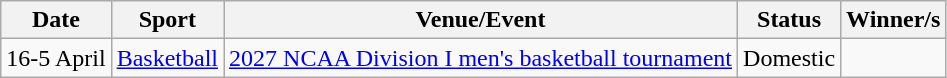<table class="wikitable source">
<tr>
<th>Date</th>
<th>Sport</th>
<th>Venue/Event</th>
<th>Status</th>
<th>Winner/s</th>
</tr>
<tr>
<td>16-5 April</td>
<td><a href='#'>Basketball</a></td>
<td> <a href='#'>2027 NCAA Division I men's basketball tournament</a></td>
<td>Domestic</td>
<td></td>
</tr>
</table>
